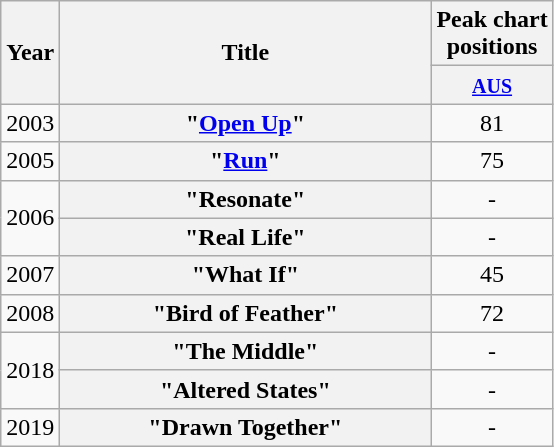<table class="wikitable plainrowheaders" style="text-align:center;" border="1">
<tr>
<th scope="col" rowspan="2">Year</th>
<th scope="col" rowspan="2" style="width:15em;">Title</th>
<th scope="col" colspan="1">Peak chart<br>positions</th>
</tr>
<tr>
<th scope="col" style="text-align:center;"><small><a href='#'>AUS</a></small><br></th>
</tr>
<tr>
<td>2003</td>
<th scope="row">"<a href='#'>Open Up</a>"</th>
<td style="text-align:center;">81</td>
</tr>
<tr>
<td>2005</td>
<th scope="row">"<a href='#'>Run</a>"</th>
<td style="text-align:center;">75</td>
</tr>
<tr>
<td rowspan="2">2006</td>
<th scope="row">"Resonate"</th>
<td style="text-align:center;">-</td>
</tr>
<tr>
<th scope="row">"Real Life"</th>
<td style="text-align:center;">-</td>
</tr>
<tr>
<td>2007</td>
<th scope="row">"What If"</th>
<td style="text-align:center;">45</td>
</tr>
<tr>
<td>2008</td>
<th scope="row">"Bird of Feather"</th>
<td style="text-align:center;">72</td>
</tr>
<tr>
<td rowspan="2">2018</td>
<th scope="row">"The Middle"</th>
<td style="text-align:center;">-</td>
</tr>
<tr>
<th scope="row">"Altered States"</th>
<td style="text-align:center;">-</td>
</tr>
<tr>
<td>2019</td>
<th scope="row">"Drawn Together"</th>
<td style="text-align:center;">-</td>
</tr>
</table>
